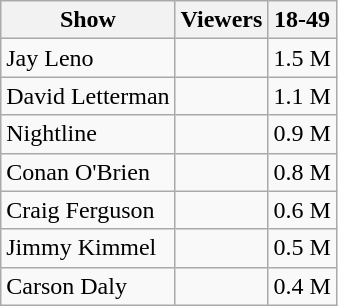<table class="wikitable">
<tr>
<th>Show</th>
<th>Viewers</th>
<th>18-49</th>
</tr>
<tr>
<td>Jay Leno</td>
<td></td>
<td>1.5 M</td>
</tr>
<tr>
<td>David Letterman</td>
<td></td>
<td>1.1 M</td>
</tr>
<tr>
<td>Nightline</td>
<td></td>
<td>0.9 M</td>
</tr>
<tr>
<td>Conan O'Brien</td>
<td></td>
<td>0.8 M</td>
</tr>
<tr>
<td>Craig Ferguson</td>
<td></td>
<td>0.6 M</td>
</tr>
<tr>
<td>Jimmy Kimmel</td>
<td></td>
<td>0.5 M</td>
</tr>
<tr>
<td>Carson Daly</td>
<td></td>
<td>0.4 M</td>
</tr>
</table>
